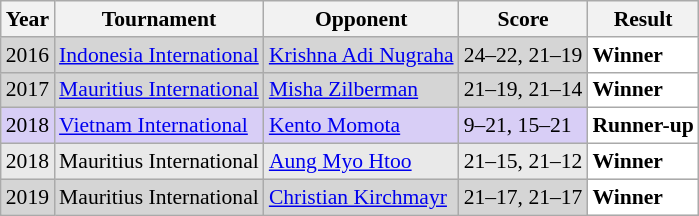<table class="sortable wikitable" style="font-size: 90%;">
<tr>
<th>Year</th>
<th>Tournament</th>
<th>Opponent</th>
<th>Score</th>
<th>Result</th>
</tr>
<tr style="background:#D5D5D5">
<td align="center">2016</td>
<td align="left"><a href='#'>Indonesia International</a></td>
<td align="left"> <a href='#'>Krishna Adi Nugraha</a></td>
<td align="left">24–22, 21–19</td>
<td style="text-align:left; background:white"> <strong>Winner</strong></td>
</tr>
<tr style="background:#D5D5D5">
<td align="center">2017</td>
<td align="left"><a href='#'>Mauritius International</a></td>
<td align="left"> <a href='#'>Misha Zilberman</a></td>
<td align="left">21–19, 21–14</td>
<td style="text-align:left; background:white"> <strong>Winner</strong></td>
</tr>
<tr style="background:#D8CEF6">
<td align="center">2018</td>
<td align="left"><a href='#'>Vietnam International</a></td>
<td align="left"> <a href='#'>Kento Momota</a></td>
<td align="left">9–21, 15–21</td>
<td style="text-align:left; background:white"> <strong>Runner-up</strong></td>
</tr>
<tr style="background:#E9E9E9">
<td align="center">2018</td>
<td align="left">Mauritius International</td>
<td align="left"> <a href='#'>Aung Myo Htoo</a></td>
<td align="left">21–15, 21–12</td>
<td style="text-align:left; background:white"> <strong>Winner</strong></td>
</tr>
<tr style="background:#D5D5D5">
<td align="center">2019</td>
<td align="left">Mauritius International</td>
<td align="left"> <a href='#'>Christian Kirchmayr</a></td>
<td align="left">21–17, 21–17</td>
<td style="text-align:left; background:white"> <strong>Winner</strong></td>
</tr>
</table>
